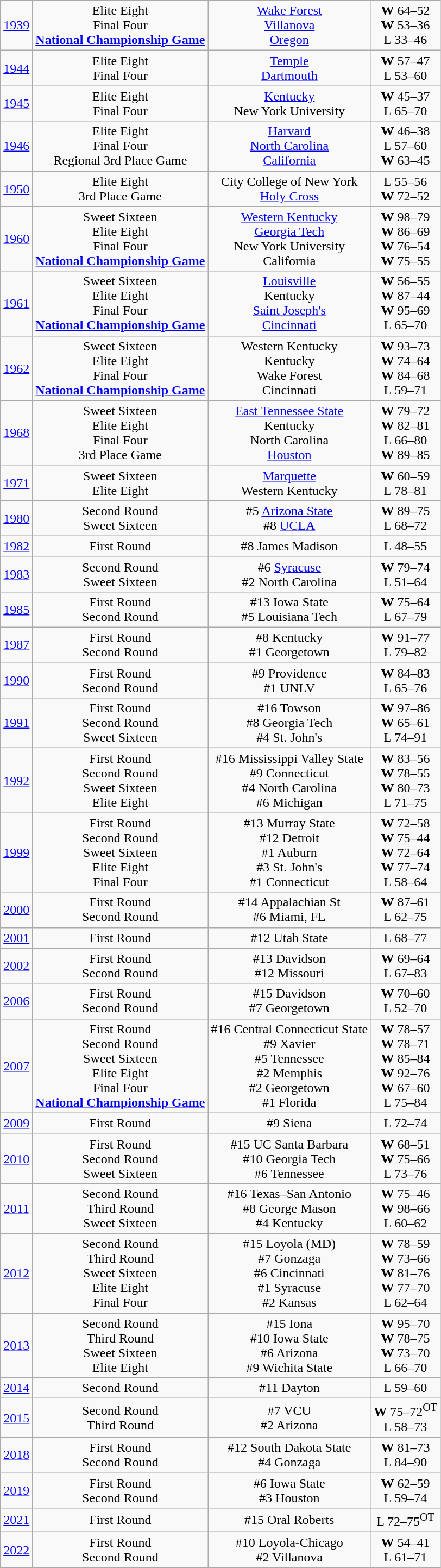<table class="wikitable">
<tr align="center">
<td><a href='#'>1939</a></td>
<td>Elite Eight<br>Final Four<br><strong><a href='#'>National Championship Game</a></strong></td>
<td><a href='#'>Wake Forest</a><br><a href='#'>Villanova</a><br><a href='#'>Oregon</a></td>
<td><strong>W</strong> 64–52<br><strong>W</strong> 53–36<br>L 33–46</td>
</tr>
<tr align="center">
<td><a href='#'>1944</a></td>
<td>Elite Eight<br>Final Four</td>
<td><a href='#'>Temple</a><br><a href='#'>Dartmouth</a></td>
<td><strong>W</strong> 57–47<br>L 53–60</td>
</tr>
<tr align="center">
<td><a href='#'>1945</a></td>
<td>Elite Eight<br>Final Four</td>
<td><a href='#'>Kentucky</a><br>New York University</td>
<td><strong>W</strong> 45–37<br>L 65–70</td>
</tr>
<tr align="center">
<td><a href='#'>1946</a></td>
<td>Elite Eight<br>Final Four<br>Regional 3rd Place Game</td>
<td><a href='#'>Harvard</a><br><a href='#'>North Carolina</a><br><a href='#'>California</a></td>
<td><strong>W</strong> 46–38<br>L 57–60<br><strong>W</strong> 63–45</td>
</tr>
<tr align="center">
<td><a href='#'>1950</a></td>
<td>Elite Eight<br>3rd Place Game</td>
<td>City College of New York<br><a href='#'>Holy Cross</a></td>
<td>L 55–56<br><strong>W</strong> 72–52</td>
</tr>
<tr align="center">
<td><a href='#'>1960</a></td>
<td>Sweet Sixteen<br>Elite Eight<br>Final Four<br><strong><a href='#'>National Championship Game</a></strong></td>
<td><a href='#'>Western Kentucky</a><br><a href='#'>Georgia Tech</a><br>New York University<br>California</td>
<td><strong>W</strong> 98–79<br><strong>W</strong> 86–69<br><strong>W</strong> 76–54<br><strong>W</strong> 75–55</td>
</tr>
<tr align="center">
<td><a href='#'>1961</a></td>
<td>Sweet Sixteen<br>Elite Eight<br>Final Four<br><strong><a href='#'>National Championship Game</a></strong></td>
<td><a href='#'>Louisville</a><br>Kentucky<br><a href='#'>Saint Joseph's</a><br><a href='#'>Cincinnati</a></td>
<td><strong>W</strong> 56–55<br><strong>W</strong> 87–44<br><strong>W</strong> 95–69<br>L 65–70</td>
</tr>
<tr align="center">
<td><a href='#'>1962</a></td>
<td>Sweet Sixteen<br>Elite Eight<br>Final Four<br><strong><a href='#'>National Championship Game</a></strong></td>
<td>Western Kentucky<br>Kentucky<br>Wake Forest<br>Cincinnati</td>
<td><strong>W</strong> 93–73<br><strong>W</strong> 74–64<br><strong>W</strong> 84–68<br>L 59–71</td>
</tr>
<tr align="center">
<td><a href='#'>1968</a></td>
<td>Sweet Sixteen<br>Elite Eight<br>Final Four<br>3rd Place Game</td>
<td><a href='#'>East Tennessee State</a><br>Kentucky<br>North Carolina<br><a href='#'>Houston</a></td>
<td><strong>W</strong> 79–72<br><strong>W</strong> 82–81<br>L 66–80<br><strong>W</strong> 89–85</td>
</tr>
<tr align="center">
<td><a href='#'>1971</a></td>
<td>Sweet Sixteen<br>Elite Eight</td>
<td><a href='#'>Marquette</a><br>Western Kentucky</td>
<td><strong>W</strong> 60–59<br>L 78–81</td>
</tr>
<tr align="center">
<td><a href='#'>1980</a></td>
<td>Second Round<br>Sweet Sixteen</td>
<td>#5 <a href='#'>Arizona State</a><br>#8 <a href='#'>UCLA</a></td>
<td><strong>W</strong> 89–75<br>L 68–72</td>
</tr>
<tr align="center">
<td><a href='#'>1982</a></td>
<td>First Round</td>
<td>#8 James Madison</td>
<td>L 48–55</td>
</tr>
<tr align="center">
<td><a href='#'>1983</a></td>
<td>Second Round<br>Sweet Sixteen</td>
<td>#6 <a href='#'>Syracuse</a><br>#2 North Carolina</td>
<td><strong>W</strong> 79–74<br>L 51–64</td>
</tr>
<tr align="center">
<td><a href='#'>1985</a></td>
<td>First Round<br>Second Round</td>
<td>#13 Iowa State<br>#5 Louisiana Tech</td>
<td><strong>W</strong> 75–64<br>L 67–79</td>
</tr>
<tr align="center">
<td><a href='#'>1987</a></td>
<td>First Round<br>Second Round</td>
<td>#8 Kentucky<br>#1 Georgetown</td>
<td><strong>W</strong> 91–77<br>L 79–82</td>
</tr>
<tr align="center">
<td><a href='#'>1990</a></td>
<td>First Round<br>Second Round</td>
<td>#9 Providence<br>#1 UNLV</td>
<td><strong>W</strong> 84–83<br>L 65–76</td>
</tr>
<tr align="center">
<td><a href='#'>1991</a></td>
<td>First Round<br>Second Round<br>Sweet Sixteen</td>
<td>#16 Towson<br>#8 Georgia Tech<br>#4 St. John's</td>
<td><strong>W</strong> 97–86<br><strong>W</strong> 65–61<br>L 74–91</td>
</tr>
<tr align="center">
<td><a href='#'>1992</a></td>
<td>First Round<br>Second Round<br>Sweet Sixteen<br>Elite Eight</td>
<td>#16 Mississippi Valley State<br>#9 Connecticut<br>#4 North Carolina<br>#6 Michigan</td>
<td><strong>W</strong> 83–56<br><strong>W</strong> 78–55<br><strong>W</strong> 80–73<br>L 71–75</td>
</tr>
<tr align="center">
<td><a href='#'>1999</a></td>
<td>First Round<br>Second Round<br>Sweet Sixteen<br>Elite Eight<br>Final Four</td>
<td>#13 Murray State<br>#12 Detroit<br>#1 Auburn<br>#3 St. John's<br>#1 Connecticut</td>
<td><strong>W</strong> 72–58<br><strong>W</strong> 75–44<br><strong>W</strong> 72–64<br><strong>W</strong> 77–74<br>L 58–64</td>
</tr>
<tr align="center">
<td><a href='#'>2000</a></td>
<td>First Round<br>Second Round</td>
<td>#14 Appalachian St<br>#6 Miami, FL</td>
<td><strong>W</strong> 87–61<br>L 62–75</td>
</tr>
<tr align="center">
<td><a href='#'>2001</a></td>
<td>First Round</td>
<td>#12 Utah State</td>
<td>L 68–77</td>
</tr>
<tr align="center">
<td><a href='#'>2002</a></td>
<td>First Round<br>Second Round</td>
<td>#13 Davidson<br>#12 Missouri</td>
<td><strong>W</strong> 69–64<br>L 67–83</td>
</tr>
<tr align="center">
<td><a href='#'>2006</a></td>
<td>First Round<br>Second Round</td>
<td>#15 Davidson<br>#7 Georgetown</td>
<td><strong>W</strong> 70–60<br>L 52–70</td>
</tr>
<tr align="center">
<td><a href='#'>2007</a></td>
<td>First Round<br>Second Round<br>Sweet Sixteen<br>Elite Eight<br>Final Four<br><strong><a href='#'>National Championship Game</a></strong></td>
<td>#16 Central Connecticut State<br>#9 Xavier<br>#5 Tennessee<br>#2 Memphis<br>#2 Georgetown<br>#1 Florida</td>
<td><strong>W</strong> 78–57<br><strong>W</strong> 78–71<br><strong>W</strong> 85–84<br><strong>W</strong> 92–76<br><strong>W</strong> 67–60<br>L 75–84</td>
</tr>
<tr align="center">
<td><a href='#'>2009</a></td>
<td>First Round</td>
<td>#9 Siena</td>
<td>L 72–74</td>
</tr>
<tr align="center">
<td><a href='#'>2010</a></td>
<td>First Round<br>Second Round<br>Sweet Sixteen</td>
<td>#15 UC Santa Barbara<br>#10 Georgia Tech<br>#6 Tennessee</td>
<td><strong>W</strong> 68–51<br><strong>W</strong> 75–66<br>L 73–76</td>
</tr>
<tr align="center">
<td><a href='#'>2011</a></td>
<td>Second Round<br>Third Round<br>Sweet Sixteen</td>
<td>#16 Texas–San Antonio<br>#8 George Mason<br>#4 Kentucky</td>
<td><strong>W</strong> 75–46<br><strong>W</strong> 98–66<br>L 60–62</td>
</tr>
<tr align="center">
<td><a href='#'>2012</a></td>
<td>Second Round<br>Third Round<br>Sweet Sixteen<br>Elite Eight<br>Final Four</td>
<td>#15 Loyola (MD)<br>#7 Gonzaga<br>#6 Cincinnati<br>#1 Syracuse<br>#2 Kansas</td>
<td><strong>W</strong> 78–59<br><strong>W</strong> 73–66<br><strong>W</strong> 81–76<br><strong>W</strong> 77–70<br>L 62–64</td>
</tr>
<tr align="center">
<td><a href='#'>2013</a></td>
<td>Second Round<br>Third Round<br>Sweet Sixteen<br>Elite Eight</td>
<td>#15 Iona<br>#10 Iowa State<br>#6 Arizona<br>#9 Wichita State</td>
<td><strong>W</strong> 95–70<br><strong>W</strong> 78–75<br><strong>W</strong> 73–70<br>L 66–70</td>
</tr>
<tr align="center">
<td><a href='#'>2014</a></td>
<td>Second Round</td>
<td>#11 Dayton</td>
<td>L 59–60</td>
</tr>
<tr align="center">
<td><a href='#'>2015</a></td>
<td>Second Round<br>Third Round</td>
<td>#7 VCU<br>#2 Arizona</td>
<td><strong>W</strong> 75–72<sup>OT</sup><br> L 58–73</td>
</tr>
<tr align="center">
<td><a href='#'>2018</a></td>
<td>First Round<br>Second Round</td>
<td>#12 South Dakota State<br>#4 Gonzaga</td>
<td><strong>W</strong> 81–73<br> L 84–90</td>
</tr>
<tr align="center">
<td><a href='#'>2019</a></td>
<td>First Round<br>Second Round</td>
<td>#6 Iowa State<br>#3 Houston</td>
<td><strong>W</strong> 62–59<br> L 59–74</td>
</tr>
<tr align="center">
<td><a href='#'>2021</a></td>
<td>First Round</td>
<td>#15 Oral Roberts</td>
<td>L 72–75<sup>OT</sup></td>
</tr>
<tr align="center">
<td><a href='#'>2022</a></td>
<td>First Round<br>Second Round</td>
<td>#10 Loyola-Chicago<br>#2 Villanova</td>
<td><strong>W</strong> 54–41<br> L 61–71</td>
</tr>
</table>
